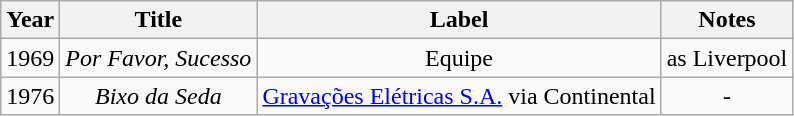<table class="wikitable">
<tr>
<th>Year</th>
<th>Title</th>
<th>Label</th>
<th>Notes</th>
</tr>
<tr>
<td align="center">1969</td>
<td align="center"><em>Por Favor, Sucesso</em></td>
<td align="center">Equipe</td>
<td align="center">as Liverpool</td>
</tr>
<tr>
<td align="center">1976</td>
<td align="center"><em>Bixo da Seda</em></td>
<td align="center"><a href='#'>Gravações Elétricas S.A.</a> via Continental</td>
<td align="center">-</td>
</tr>
</table>
